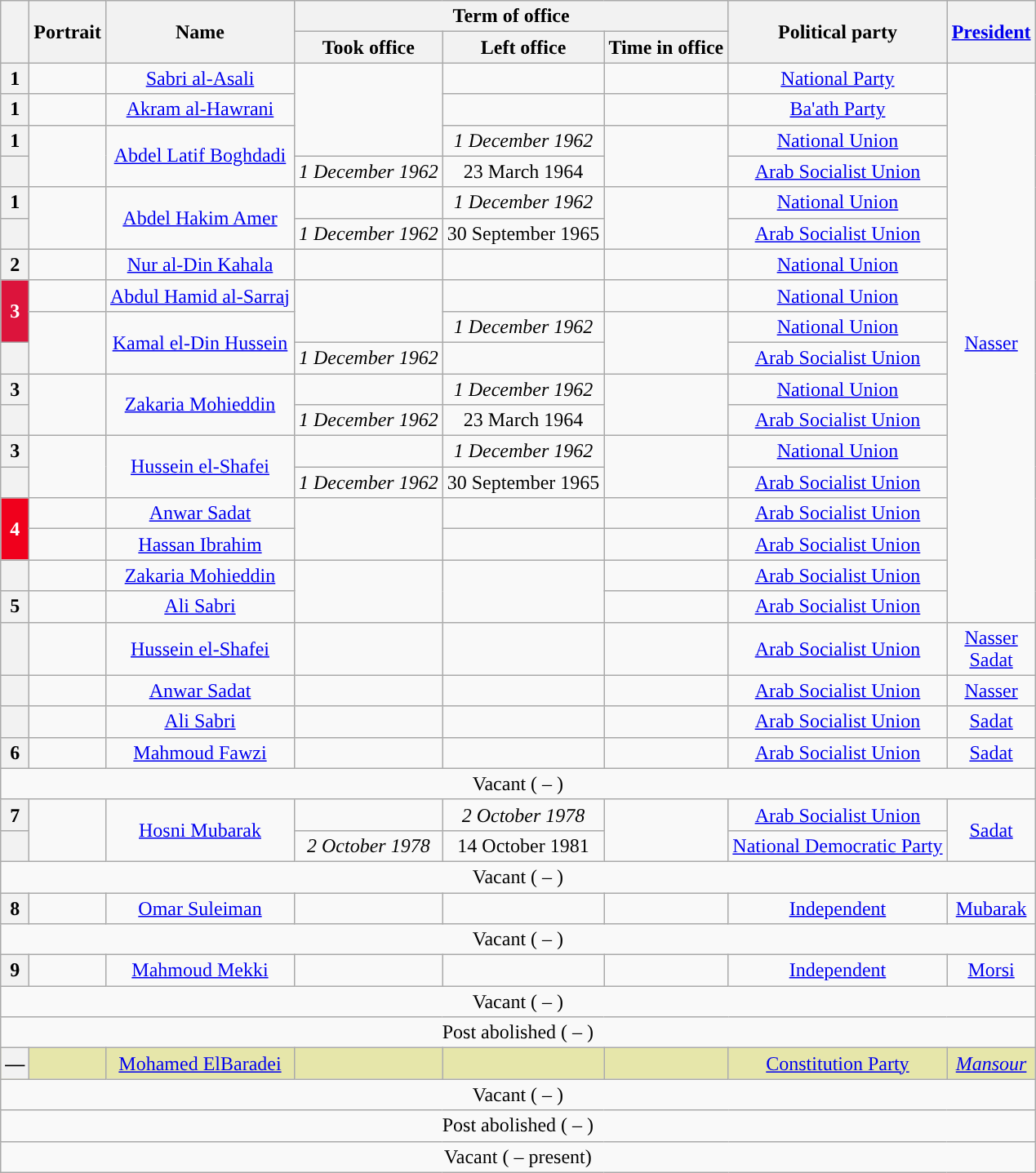<table class="wikitable" style="text-align:center">
<tr>
<th rowspan=2></th>
<th rowspan=2>Portrait</th>
<th rowspan=2>Name<br></th>
<th colspan=3>Term of office</th>
<th rowspan=2>Political party</th>
<th rowspan=2><a href='#'>President</a></th>
</tr>
<tr>
<th>Took office</th>
<th>Left office</th>
<th>Time in office</th>
</tr>
<tr>
<th style="background:">1</th>
<td></td>
<td><a href='#'>Sabri al-Asali</a><br></td>
<td rowspan="3"></td>
<td></td>
<td></td>
<td><a href='#'>National Party</a></td>
<td rowspan="18"><a href='#'>Nasser</a></td>
</tr>
<tr>
<th style="background:">1</th>
<td></td>
<td><a href='#'>Akram al-Hawrani</a><br></td>
<td></td>
<td></td>
<td><a href='#'>Ba'ath Party</a><br></td>
</tr>
<tr>
<th style="background:">1</th>
<td rowspan=2></td>
<td rowspan=2><a href='#'>Abdel Latif Boghdadi</a><br></td>
<td><em>1 December 1962</em></td>
<td rowspan=2></td>
<td><a href='#'>National Union</a></td>
</tr>
<tr>
<th style="background:"></th>
<td><em>1 December 1962</em></td>
<td>23 March 1964</td>
<td><a href='#'>Arab Socialist Union</a></td>
</tr>
<tr>
<th style="background:">1</th>
<td rowspan=2></td>
<td rowspan=2><a href='#'>Abdel Hakim Amer</a><br></td>
<td></td>
<td><em>1 December 1962</em></td>
<td rowspan=2></td>
<td><a href='#'>National Union</a></td>
</tr>
<tr>
<th style="background:"></th>
<td><em>1 December 1962</em></td>
<td>30 September 1965</td>
<td><a href='#'>Arab Socialist Union</a></td>
</tr>
<tr>
<th style="background:">2</th>
<td></td>
<td><a href='#'>Nur al-Din Kahala</a><br></td>
<td></td>
<td></td>
<td></td>
<td><a href='#'>National Union</a></td>
</tr>
<tr>
<th rowspan="2" style="background:#DC143C; color:white;">3</th>
<td></td>
<td><a href='#'>Abdul Hamid al-Sarraj</a><br></td>
<td rowspan="2"></td>
<td></td>
<td></td>
<td><a href='#'>National Union</a></td>
</tr>
<tr>
<td rowspan=2></td>
<td rowspan=2><a href='#'>Kamal el-Din Hussein</a><br></td>
<td><em>1 December 1962</em></td>
<td rowspan=2></td>
<td><a href='#'>National Union</a></td>
</tr>
<tr>
<th style="background:"></th>
<td><em>1 December 1962</em></td>
<td></td>
<td><a href='#'>Arab Socialist Union</a></td>
</tr>
<tr>
<th style="background:">3</th>
<td rowspan=2></td>
<td rowspan=2><a href='#'>Zakaria Mohieddin</a><br></td>
<td></td>
<td><em>1 December 1962</em></td>
<td rowspan=2></td>
<td><a href='#'>National Union</a></td>
</tr>
<tr>
<th style="background:"></th>
<td><em>1 December 1962</em></td>
<td>23 March 1964</td>
<td><a href='#'>Arab Socialist Union</a></td>
</tr>
<tr>
<th style="background:">3</th>
<td rowspan=2></td>
<td rowspan=2><a href='#'>Hussein el-Shafei</a><br></td>
<td></td>
<td><em>1 December 1962</em></td>
<td rowspan=2></td>
<td><a href='#'>National Union</a></td>
</tr>
<tr>
<th style="background:"></th>
<td><em>1 December 1962</em></td>
<td>30 September 1965</td>
<td><a href='#'>Arab Socialist Union</a></td>
</tr>
<tr>
<th rowspan="2" style="background:#F0001C; color:white;">4</th>
<td></td>
<td><a href='#'>Anwar Sadat</a><br></td>
<td rowspan="2"></td>
<td></td>
<td></td>
<td><a href='#'>Arab Socialist Union</a></td>
</tr>
<tr>
<td></td>
<td><a href='#'>Hassan Ibrahim</a><br></td>
<td></td>
<td></td>
<td><a href='#'>Arab Socialist Union</a></td>
</tr>
<tr>
<th style="background:"></th>
<td></td>
<td><a href='#'>Zakaria Mohieddin</a><br></td>
<td rowspan="2"></td>
<td rowspan="2"></td>
<td></td>
<td><a href='#'>Arab Socialist Union</a></td>
</tr>
<tr>
<th style="background:">5</th>
<td></td>
<td><a href='#'>Ali Sabri</a><br></td>
<td></td>
<td><a href='#'>Arab Socialist Union</a></td>
</tr>
<tr>
<th style="background:"></th>
<td></td>
<td><a href='#'>Hussein el-Shafei</a><br></td>
<td></td>
<td></td>
<td></td>
<td><a href='#'>Arab Socialist Union</a></td>
<td><a href='#'>Nasser</a><br><a href='#'>Sadat</a></td>
</tr>
<tr>
<th style="background:"></th>
<td></td>
<td><a href='#'>Anwar Sadat</a><br></td>
<td></td>
<td></td>
<td></td>
<td><a href='#'>Arab Socialist Union</a></td>
<td><a href='#'>Nasser</a></td>
</tr>
<tr>
<th style="background:"></th>
<td></td>
<td><a href='#'>Ali Sabri</a><br></td>
<td></td>
<td></td>
<td></td>
<td><a href='#'>Arab Socialist Union</a></td>
<td><a href='#'>Sadat</a></td>
</tr>
<tr>
<th style="background:">6</th>
<td></td>
<td><a href='#'>Mahmoud Fawzi</a><br></td>
<td></td>
<td></td>
<td></td>
<td><a href='#'>Arab Socialist Union</a></td>
<td><a href='#'>Sadat</a></td>
</tr>
<tr>
<td colspan=8>Vacant ( – )</td>
</tr>
<tr>
<th style="background:">7</th>
<td rowspan=2></td>
<td rowspan=2><a href='#'>Hosni Mubarak</a><br></td>
<td></td>
<td><em>2 October 1978</em></td>
<td rowspan=2></td>
<td><a href='#'>Arab Socialist Union</a></td>
<td rowspan=2><a href='#'>Sadat</a></td>
</tr>
<tr>
<th style="background:"></th>
<td><em>2 October 1978</em></td>
<td>14 October 1981</td>
<td><a href='#'>National Democratic Party</a></td>
</tr>
<tr>
<td colspan=8>Vacant ( – )</td>
</tr>
<tr>
<th style="background:">8</th>
<td></td>
<td><a href='#'>Omar Suleiman</a><br></td>
<td></td>
<td></td>
<td></td>
<td><a href='#'>Independent</a></td>
<td><a href='#'>Mubarak</a></td>
</tr>
<tr>
<td colspan=8>Vacant ( – )</td>
</tr>
<tr>
<th style="background:">9</th>
<td></td>
<td><a href='#'>Mahmoud Mekki</a><br></td>
<td></td>
<td></td>
<td></td>
<td><a href='#'>Independent</a></td>
<td><a href='#'>Morsi</a></td>
</tr>
<tr>
<td colspan=8>Vacant ( – )</td>
</tr>
<tr>
<td colspan=8>Post abolished ( – )</td>
</tr>
<tr style="background:#E6E6AA">
<th style="background:">—</th>
<td></td>
<td><a href='#'>Mohamed ElBaradei</a><br></td>
<td></td>
<td></td>
<td></td>
<td><a href='#'>Constitution Party</a></td>
<td><em><a href='#'>Mansour</a></em></td>
</tr>
<tr>
<td colspan=8>Vacant ( – )</td>
</tr>
<tr>
<td colspan=8>Post abolished ( – )</td>
</tr>
<tr>
<td colspan=8>Vacant ( – present)</td>
</tr>
</table>
